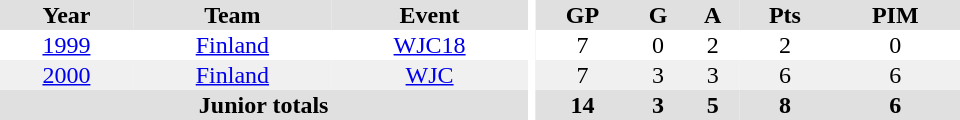<table border="0" cellpadding="1" cellspacing="0" ID="Table3" style="text-align:center; width:40em">
<tr ALIGN="center" bgcolor="#e0e0e0">
<th>Year</th>
<th>Team</th>
<th>Event</th>
<th rowspan="99" bgcolor="#ffffff"></th>
<th>GP</th>
<th>G</th>
<th>A</th>
<th>Pts</th>
<th>PIM</th>
</tr>
<tr>
<td><a href='#'>1999</a></td>
<td><a href='#'>Finland</a></td>
<td><a href='#'>WJC18</a></td>
<td>7</td>
<td>0</td>
<td>2</td>
<td>2</td>
<td>0</td>
</tr>
<tr bgcolor="#f0f0f0">
<td><a href='#'>2000</a></td>
<td><a href='#'>Finland</a></td>
<td><a href='#'>WJC</a></td>
<td>7</td>
<td>3</td>
<td>3</td>
<td>6</td>
<td>6</td>
</tr>
<tr bgcolor="#e0e0e0">
<th colspan="3">Junior totals</th>
<th>14</th>
<th>3</th>
<th>5</th>
<th>8</th>
<th>6</th>
</tr>
</table>
